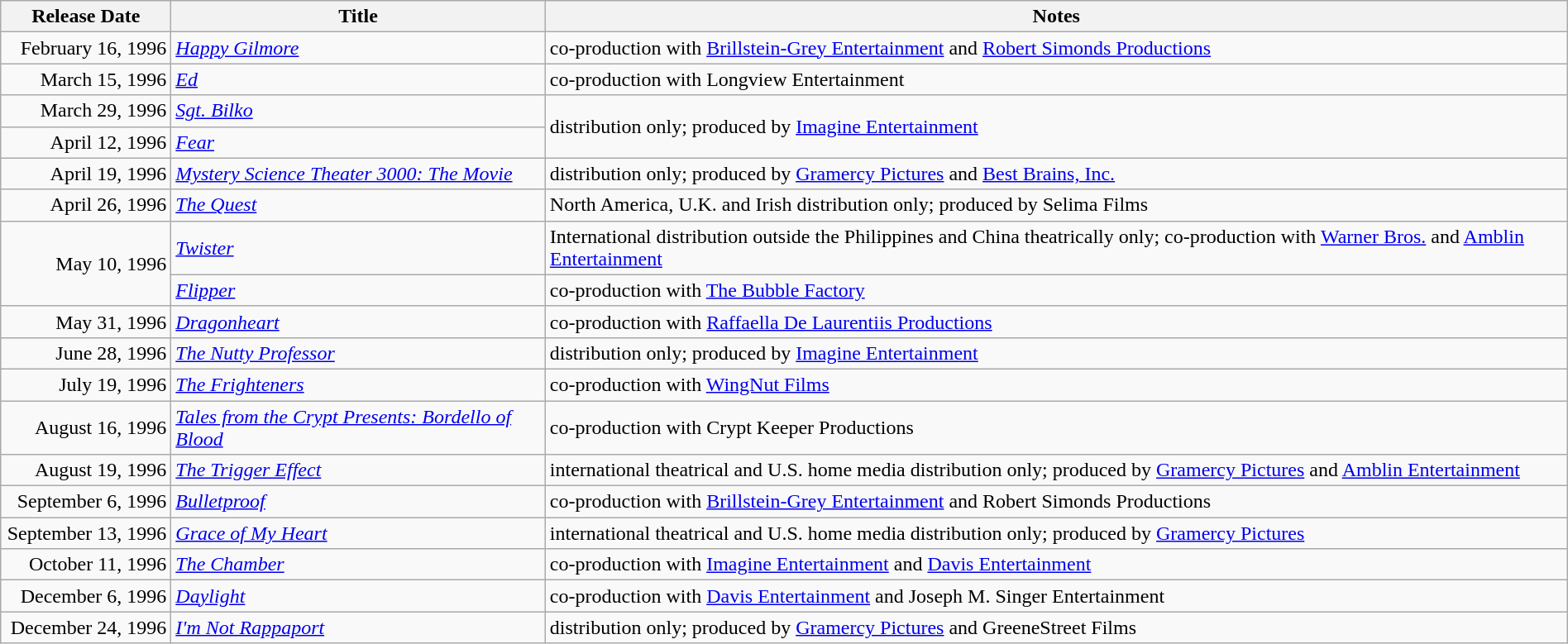<table class="wikitable sortable" style="width:100%;">
<tr>
<th scope="col" style="width:130px;">Release Date</th>
<th>Title</th>
<th>Notes</th>
</tr>
<tr>
<td style="text-align:right;">February 16, 1996</td>
<td><em><a href='#'>Happy Gilmore</a></em></td>
<td>co-production with <a href='#'>Brillstein-Grey Entertainment</a> and <a href='#'>Robert Simonds Productions</a></td>
</tr>
<tr>
<td style="text-align:right;">March 15, 1996</td>
<td><em><a href='#'>Ed</a></em></td>
<td>co-production with Longview Entertainment</td>
</tr>
<tr>
<td style="text-align:right;">March 29, 1996</td>
<td><em><a href='#'>Sgt. Bilko</a></em></td>
<td rowspan="2">distribution only; produced by <a href='#'>Imagine Entertainment</a></td>
</tr>
<tr>
<td style="text-align:right;">April 12, 1996</td>
<td><em><a href='#'>Fear</a></em></td>
</tr>
<tr>
<td style="text-align:right;">April 19, 1996</td>
<td><em><a href='#'>Mystery Science Theater 3000: The Movie</a></em></td>
<td>distribution only; produced by <a href='#'>Gramercy Pictures</a> and <a href='#'>Best Brains, Inc.</a></td>
</tr>
<tr>
<td style="text-align:right;">April 26, 1996</td>
<td><em><a href='#'>The Quest</a></em></td>
<td>North America, U.K. and Irish distribution only; produced by Selima Films</td>
</tr>
<tr>
<td style="text-align:right; "rowspan="2">May 10, 1996</td>
<td><em><a href='#'>Twister</a></em></td>
<td>International distribution outside the Philippines and China theatrically only; co-production with <a href='#'>Warner Bros.</a> and <a href='#'>Amblin Entertainment</a></td>
</tr>
<tr>
<td><em><a href='#'>Flipper</a></em></td>
<td>co-production with <a href='#'>The Bubble Factory</a></td>
</tr>
<tr>
<td style="text-align:right;">May 31, 1996</td>
<td><em><a href='#'>Dragonheart</a></em></td>
<td>co-production with <a href='#'>Raffaella De Laurentiis Productions</a></td>
</tr>
<tr>
<td style="text-align:right;">June 28, 1996</td>
<td><em><a href='#'>The Nutty Professor</a></em></td>
<td>distribution only; produced by <a href='#'>Imagine Entertainment</a></td>
</tr>
<tr>
<td style="text-align:right;">July 19, 1996</td>
<td><em><a href='#'>The Frighteners</a></em></td>
<td>co-production with <a href='#'>WingNut Films</a></td>
</tr>
<tr>
<td style="text-align:right;">August 16, 1996</td>
<td><em><a href='#'>Tales from the Crypt Presents: Bordello of Blood</a></em></td>
<td>co-production with Crypt Keeper Productions</td>
</tr>
<tr>
<td style="text-align:right;">August 19, 1996</td>
<td><em><a href='#'>The Trigger Effect</a></em></td>
<td>international theatrical and U.S. home media distribution only; produced by <a href='#'>Gramercy Pictures</a> and <a href='#'>Amblin Entertainment</a></td>
</tr>
<tr>
<td style="text-align:right;">September 6, 1996</td>
<td><em><a href='#'>Bulletproof</a></em></td>
<td>co-production with <a href='#'>Brillstein-Grey Entertainment</a> and Robert Simonds Productions</td>
</tr>
<tr>
<td style="text-align:right;">September 13, 1996</td>
<td><em><a href='#'>Grace of My Heart</a></em></td>
<td>international theatrical and U.S. home media distribution only; produced by <a href='#'>Gramercy Pictures</a></td>
</tr>
<tr>
<td style="text-align:right;">October 11, 1996</td>
<td><em><a href='#'>The Chamber</a></em></td>
<td>co-production with <a href='#'>Imagine Entertainment</a> and <a href='#'>Davis Entertainment</a></td>
</tr>
<tr>
<td style="text-align:right;">December 6, 1996</td>
<td><em><a href='#'>Daylight</a></em></td>
<td>co-production with <a href='#'>Davis Entertainment</a> and Joseph M. Singer Entertainment</td>
</tr>
<tr>
<td style="text-align:right;">December 24, 1996</td>
<td><em><a href='#'>I'm Not Rappaport</a></em></td>
<td>distribution only; produced by <a href='#'>Gramercy Pictures</a> and GreeneStreet Films</td>
</tr>
</table>
